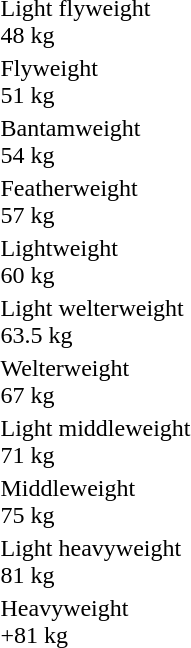<table>
<tr>
<td rowspan=2>Light flyweight<br>48 kg</td>
<td rowspan=2></td>
<td rowspan=2></td>
<td></td>
</tr>
<tr>
<td></td>
</tr>
<tr>
<td rowspan=2>Flyweight<br>51 kg</td>
<td rowspan=2></td>
<td rowspan=2></td>
<td></td>
</tr>
<tr>
<td></td>
</tr>
<tr>
<td rowspan=2>Bantamweight<br>54 kg</td>
<td rowspan=2></td>
<td rowspan=2></td>
<td></td>
</tr>
<tr>
<td></td>
</tr>
<tr>
<td rowspan=2>Featherweight<br>57 kg</td>
<td rowspan=2></td>
<td rowspan=2></td>
<td></td>
</tr>
<tr>
<td></td>
</tr>
<tr>
<td rowspan=2>Lightweight<br>60 kg</td>
<td rowspan=2></td>
<td rowspan=2></td>
<td></td>
</tr>
<tr>
<td></td>
</tr>
<tr>
<td rowspan=2>Light welterweight<br>63.5 kg</td>
<td rowspan=2></td>
<td rowspan=2></td>
<td></td>
</tr>
<tr>
<td></td>
</tr>
<tr>
<td rowspan=2>Welterweight<br>67 kg</td>
<td rowspan=2></td>
<td rowspan=2></td>
<td></td>
</tr>
<tr>
<td></td>
</tr>
<tr>
<td rowspan=2>Light middleweight<br>71 kg</td>
<td rowspan=2></td>
<td rowspan=2></td>
<td></td>
</tr>
<tr>
<td></td>
</tr>
<tr>
<td rowspan=2>Middleweight<br>75 kg</td>
<td rowspan=2></td>
<td rowspan=2></td>
<td></td>
</tr>
<tr>
<td></td>
</tr>
<tr>
<td rowspan=2>Light heavyweight<br>81 kg</td>
<td rowspan=2></td>
<td rowspan=2></td>
<td></td>
</tr>
<tr>
<td></td>
</tr>
<tr>
<td rowspan=2>Heavyweight<br>+81 kg</td>
<td rowspan=2></td>
<td rowspan=2></td>
<td></td>
</tr>
<tr>
<td></td>
</tr>
</table>
